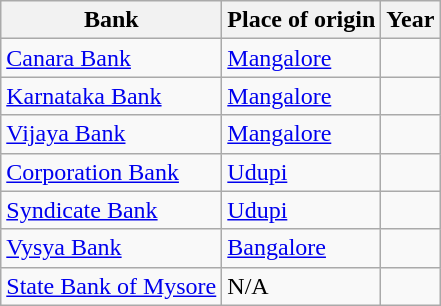<table class="wikitable sortable">
<tr>
<th>Bank</th>
<th>Place of origin</th>
<th>Year</th>
</tr>
<tr>
<td><a href='#'>Canara Bank</a></td>
<td><a href='#'>Mangalore</a></td>
<td></td>
</tr>
<tr>
<td><a href='#'>Karnataka Bank</a></td>
<td><a href='#'>Mangalore</a></td>
<td></td>
</tr>
<tr>
<td><a href='#'>Vijaya Bank</a></td>
<td><a href='#'>Mangalore</a></td>
<td></td>
</tr>
<tr>
<td><a href='#'>Corporation Bank</a></td>
<td><a href='#'>Udupi</a></td>
<td></td>
</tr>
<tr>
<td><a href='#'>Syndicate Bank</a></td>
<td><a href='#'>Udupi</a></td>
<td></td>
</tr>
<tr>
<td><a href='#'>Vysya Bank</a></td>
<td><a href='#'>Bangalore</a></td>
<td></td>
</tr>
<tr>
<td><a href='#'>State Bank of Mysore</a></td>
<td>N/A</td>
<td></td>
</tr>
</table>
